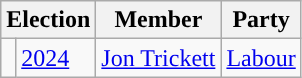<table class="wikitable">
<tr>
<th colspan="2">Election</th>
<th>Member</th>
<th>Party</th>
</tr>
<tr>
<td style="color:inherit;background-color: "></td>
<td><a href='#'>2024</a></td>
<td><a href='#'>Jon Trickett</a></td>
<td><a href='#'>Labour</a></td>
</tr>
</table>
